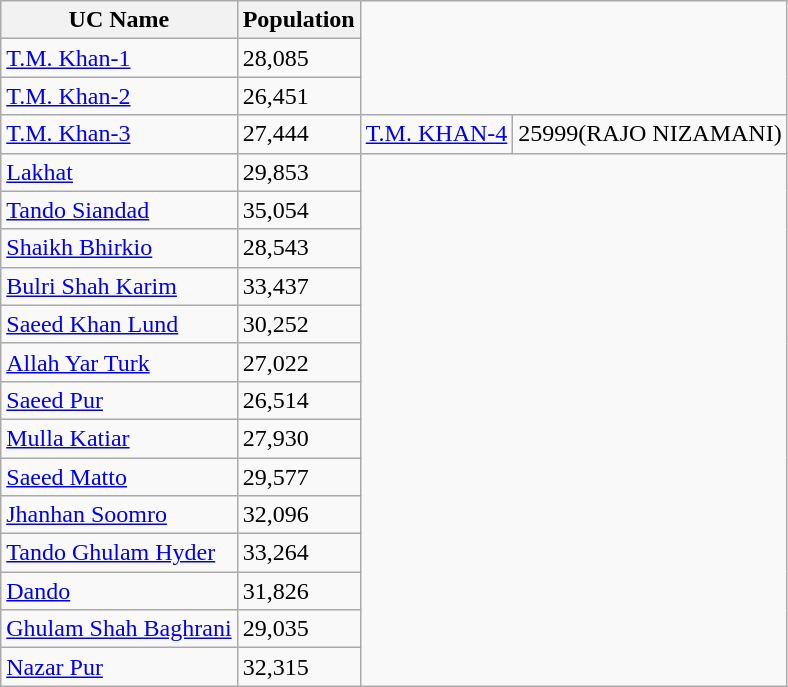<table class="wikitable sortable">
<tr>
<th>UC Name</th>
<th>Population</th>
</tr>
<tr>
<td><a href='#'>T.M. Khan-1</a></td>
<td>28,085</td>
</tr>
<tr>
<td><a href='#'>T.M. Khan-2</a></td>
<td>26,451</td>
</tr>
<tr>
<td><a href='#'>T.M. Khan-3</a></td>
<td>27,444</td>
<td><a href='#'>T.M. KHAN-4</a></td>
<td>25999(RAJO NIZAMANI)</td>
</tr>
<tr>
<td><a href='#'>Lakhat</a></td>
<td>29,853</td>
</tr>
<tr>
<td><a href='#'>Tando Siandad</a></td>
<td>35,054</td>
</tr>
<tr>
<td><a href='#'>Shaikh Bhirkio</a></td>
<td>28,543</td>
</tr>
<tr>
<td><a href='#'>Bulri Shah Karim</a></td>
<td>33,437</td>
</tr>
<tr>
<td><a href='#'>Saeed Khan Lund</a></td>
<td>30,252</td>
</tr>
<tr>
<td><a href='#'>Allah Yar Turk</a></td>
<td>27,022</td>
</tr>
<tr>
<td><a href='#'>Saeed Pur</a></td>
<td>26,514</td>
</tr>
<tr>
<td><a href='#'>Mulla Katiar</a></td>
<td>27,930</td>
</tr>
<tr>
<td><a href='#'>Saeed Matto</a></td>
<td>29,577</td>
</tr>
<tr>
<td><a href='#'>Jhanhan Soomro</a></td>
<td>32,096</td>
</tr>
<tr>
<td><a href='#'>Tando Ghulam Hyder</a></td>
<td>33,264</td>
</tr>
<tr>
<td><a href='#'>Dando</a></td>
<td>31,826</td>
</tr>
<tr>
<td><a href='#'>Ghulam Shah Baghrani</a></td>
<td>29,035</td>
</tr>
<tr>
<td><a href='#'>Nazar Pur</a></td>
<td>32,315</td>
</tr>
</table>
